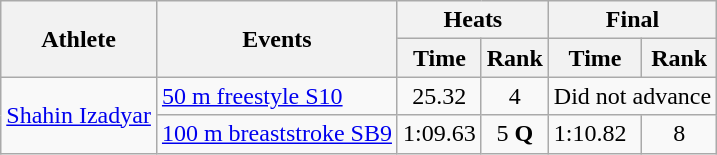<table class="wikitable">
<tr>
<th rowspan="2">Athlete</th>
<th rowspan="2">Events</th>
<th colspan="2">Heats</th>
<th colspan="2">Final</th>
</tr>
<tr>
<th>Time</th>
<th>Rank</th>
<th>Time</th>
<th>Rank</th>
</tr>
<tr>
<td rowspan="2"><a href='#'>Shahin Izadyar</a></td>
<td><a href='#'>50 m freestyle S10</a></td>
<td align="center">25.32</td>
<td align="center">4</td>
<td colspan="2" align="center">Did not advance</td>
</tr>
<tr>
<td><a href='#'>100 m breaststroke SB9</a></td>
<td>1:09.63</td>
<td align="center">5 <strong>Q</strong></td>
<td>1:10.82</td>
<td align="center">8</td>
</tr>
</table>
